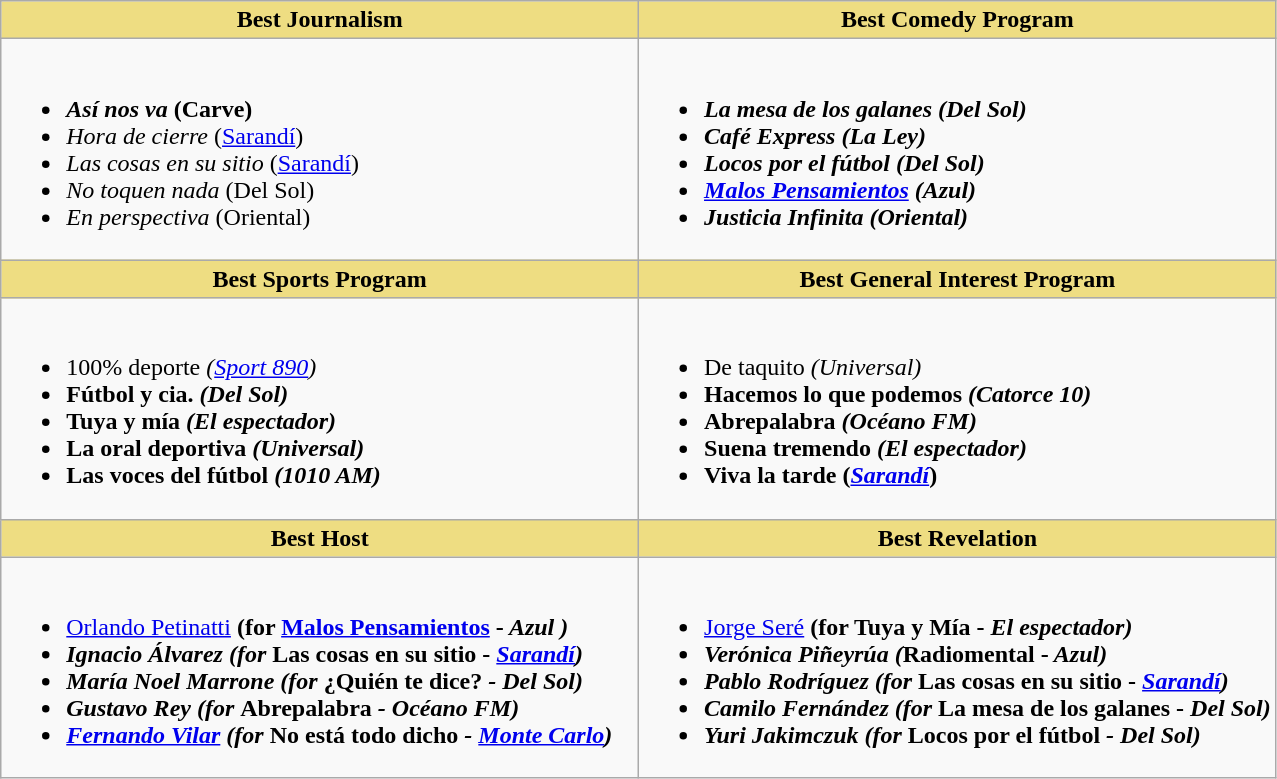<table class="wikitable">
<tr>
<th style="background:#EEDD82; width:50%">Best Journalism</th>
<th style="background:#EEDD82; width:50%">Best Comedy Program</th>
</tr>
<tr>
<td valign="top"><br><ul><li><strong><em>Así nos va</em></strong> <strong>(Carve)</strong></li><li><em>Hora de cierre</em> (<a href='#'>Sarandí</a>)</li><li><em>Las cosas en su sitio</em> (<a href='#'>Sarandí</a>)</li><li><em>No toquen nada</em> (Del Sol)</li><li><em>En perspectiva</em> (Oriental)</li></ul></td>
<td valign="top"><br><ul><li><strong><em>La mesa de los galanes<em> (Del Sol)<strong></li><li></em>Café Express<em> (La Ley)</li><li></em>Locos por el fútbol<em> (Del Sol)</li><li></em><a href='#'>Malos Pensamientos</a><em> (Azul)</li><li></em>Justicia Infinita<em> (Oriental)</li></ul></td>
</tr>
<tr>
<th style="background:#EEDD82; width:50%">Best Sports Program</th>
<th style="background:#EEDD82; width:50%">Best General Interest Program</th>
</tr>
<tr>
<td valign="top"><br><ul><li></em></strong>100% deporte<strong><em> </strong>(<a href='#'>Sport 890</a>)<strong></li><li></em>Fútbol y cia.<em> (Del Sol)</li><li></em>Tuya y mía<em> (El espectador)</li><li></em>La oral deportiva<em> (Universal)</li><li></em>Las voces del fútbol<em> (1010 AM)</li></ul></td>
<td valign="top"><br><ul><li></em></strong>De taquito<strong><em> </strong>(Universal)<strong></li><li></em>Hacemos lo que podemos<em> (Catorce 10)</li><li></em>Abrepalabra<em> (Océano FM)</li><li></em>Suena tremendo<em> (El espectador)</li><li></em>Viva la tarde (<em><a href='#'>Sarandí</a></em>)<em></li></ul></td>
</tr>
<tr>
<th style="background:#EEDD82; width:50%">Best Host</th>
<th style="background:#EEDD82; width:50%">Best Revelation</th>
</tr>
<tr>
<td valign="top"><br><ul><li></strong><a href='#'>Orlando Petinatti</a><strong> (for </em><a href='#'>Malos Pensamientos</a> -<em> Azul )</li><li>Ignacio Álvarez (for </em>Las cosas en su sitio -<em> <a href='#'>Sarandí</a>)</li><li>María Noel Marrone (for </em>¿Quién te dice?<em> - Del Sol)</li><li>Gustavo Rey (for </em>Abrepalabra<em> - Océano FM)</li><li><a href='#'>Fernando Vilar</a> (for </em>No está todo dicho<em> - <a href='#'>Monte Carlo</a>)</li></ul></td>
<td valign="top"><br><ul><li></strong><a href='#'>Jorge Seré</a><strong> (for </em>Tuya y Mía -<em> El espectador)</li><li>Verónica Piñeyrúa (</em>Radiomental -<em> Azul)</li><li>Pablo Rodríguez (for </em>Las cosas en su sitio -<em> <a href='#'>Sarandí</a>)</li><li>Camilo Fernández (for </em>La mesa de los galanes -<em> Del Sol)</li><li>Yuri Jakimczuk (for </em>Locos por el fútbol<em> - Del Sol)</li></ul></td>
</tr>
</table>
